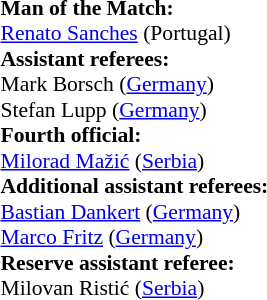<table style="width:100%; font-size:90%;">
<tr>
<td><br><strong>Man of the Match:</strong>
<br><a href='#'>Renato Sanches</a> (Portugal)<br><strong>Assistant referees:</strong>
<br>Mark Borsch (<a href='#'>Germany</a>)
<br>Stefan Lupp (<a href='#'>Germany</a>)
<br><strong>Fourth official:</strong>
<br><a href='#'>Milorad Mažić</a> (<a href='#'>Serbia</a>)
<br><strong>Additional assistant referees:</strong>
<br><a href='#'>Bastian Dankert</a> (<a href='#'>Germany</a>)
<br><a href='#'>Marco Fritz</a> (<a href='#'>Germany</a>)
<br><strong>Reserve assistant referee:</strong>
<br>Milovan Ristić (<a href='#'>Serbia</a>)</td>
</tr>
</table>
